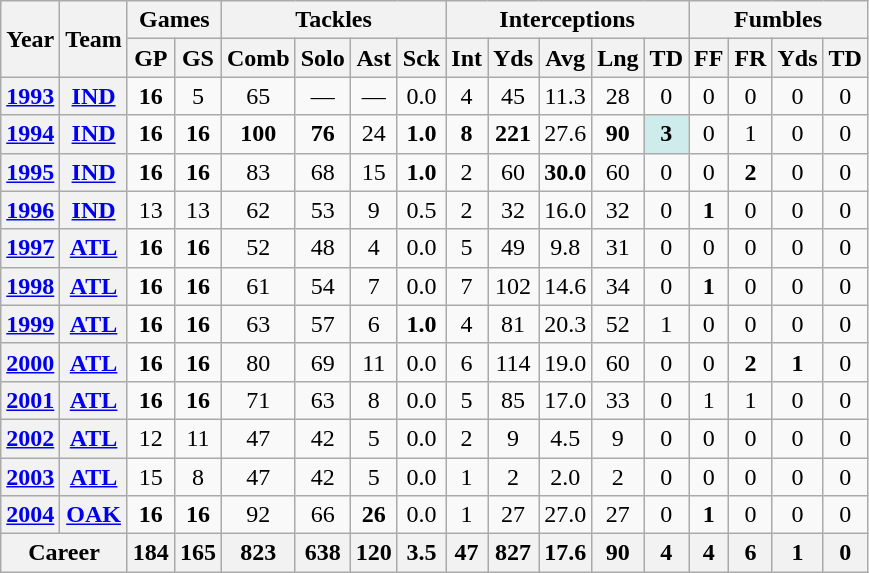<table class="wikitable" style="text-align:center">
<tr>
<th rowspan="2">Year</th>
<th rowspan="2">Team</th>
<th colspan="2">Games</th>
<th colspan="4">Tackles</th>
<th colspan="5">Interceptions</th>
<th colspan="4">Fumbles</th>
</tr>
<tr>
<th>GP</th>
<th>GS</th>
<th>Comb</th>
<th>Solo</th>
<th>Ast</th>
<th>Sck</th>
<th>Int</th>
<th>Yds</th>
<th>Avg</th>
<th>Lng</th>
<th>TD</th>
<th>FF</th>
<th>FR</th>
<th>Yds</th>
<th>TD</th>
</tr>
<tr>
<th><a href='#'>1993</a></th>
<th><a href='#'>IND</a></th>
<td><strong>16</strong></td>
<td>5</td>
<td>65</td>
<td>—</td>
<td>—</td>
<td>0.0</td>
<td>4</td>
<td>45</td>
<td>11.3</td>
<td>28</td>
<td>0</td>
<td>0</td>
<td>0</td>
<td>0</td>
<td>0</td>
</tr>
<tr>
<th><a href='#'>1994</a></th>
<th><a href='#'>IND</a></th>
<td><strong>16</strong></td>
<td><strong>16</strong></td>
<td><strong>100</strong></td>
<td><strong>76</strong></td>
<td>24</td>
<td><strong>1.0</strong></td>
<td><strong>8</strong></td>
<td><strong>221</strong></td>
<td>27.6</td>
<td><strong>90</strong></td>
<td style="background:#cfecec;"><strong>3</strong></td>
<td>0</td>
<td>1</td>
<td>0</td>
<td>0</td>
</tr>
<tr>
<th><a href='#'>1995</a></th>
<th><a href='#'>IND</a></th>
<td><strong>16</strong></td>
<td><strong>16</strong></td>
<td>83</td>
<td>68</td>
<td>15</td>
<td><strong>1.0</strong></td>
<td>2</td>
<td>60</td>
<td><strong>30.0</strong></td>
<td>60</td>
<td>0</td>
<td>0</td>
<td><strong>2</strong></td>
<td>0</td>
<td>0</td>
</tr>
<tr>
<th><a href='#'>1996</a></th>
<th><a href='#'>IND</a></th>
<td>13</td>
<td>13</td>
<td>62</td>
<td>53</td>
<td>9</td>
<td>0.5</td>
<td>2</td>
<td>32</td>
<td>16.0</td>
<td>32</td>
<td>0</td>
<td><strong>1</strong></td>
<td>0</td>
<td>0</td>
<td>0</td>
</tr>
<tr>
<th><a href='#'>1997</a></th>
<th><a href='#'>ATL</a></th>
<td><strong>16</strong></td>
<td><strong>16</strong></td>
<td>52</td>
<td>48</td>
<td>4</td>
<td>0.0</td>
<td>5</td>
<td>49</td>
<td>9.8</td>
<td>31</td>
<td>0</td>
<td>0</td>
<td>0</td>
<td>0</td>
<td>0</td>
</tr>
<tr>
<th><a href='#'>1998</a></th>
<th><a href='#'>ATL</a></th>
<td><strong>16</strong></td>
<td><strong>16</strong></td>
<td>61</td>
<td>54</td>
<td>7</td>
<td>0.0</td>
<td>7</td>
<td>102</td>
<td>14.6</td>
<td>34</td>
<td>0</td>
<td><strong>1</strong></td>
<td>0</td>
<td>0</td>
<td>0</td>
</tr>
<tr>
<th><a href='#'>1999</a></th>
<th><a href='#'>ATL</a></th>
<td><strong>16</strong></td>
<td><strong>16</strong></td>
<td>63</td>
<td>57</td>
<td>6</td>
<td><strong>1.0</strong></td>
<td>4</td>
<td>81</td>
<td>20.3</td>
<td>52</td>
<td>1</td>
<td>0</td>
<td>0</td>
<td>0</td>
<td>0</td>
</tr>
<tr>
<th><a href='#'>2000</a></th>
<th><a href='#'>ATL</a></th>
<td><strong>16</strong></td>
<td><strong>16</strong></td>
<td>80</td>
<td>69</td>
<td>11</td>
<td>0.0</td>
<td>6</td>
<td>114</td>
<td>19.0</td>
<td>60</td>
<td>0</td>
<td>0</td>
<td><strong>2</strong></td>
<td><strong>1</strong></td>
<td>0</td>
</tr>
<tr>
<th><a href='#'>2001</a></th>
<th><a href='#'>ATL</a></th>
<td><strong>16</strong></td>
<td><strong>16</strong></td>
<td>71</td>
<td>63</td>
<td>8</td>
<td>0.0</td>
<td>5</td>
<td>85</td>
<td>17.0</td>
<td>33</td>
<td>0</td>
<td>1</td>
<td>1</td>
<td>0</td>
<td>0</td>
</tr>
<tr>
<th><a href='#'>2002</a></th>
<th><a href='#'>ATL</a></th>
<td>12</td>
<td>11</td>
<td>47</td>
<td>42</td>
<td>5</td>
<td>0.0</td>
<td>2</td>
<td>9</td>
<td>4.5</td>
<td>9</td>
<td>0</td>
<td>0</td>
<td>0</td>
<td>0</td>
<td>0</td>
</tr>
<tr>
<th><a href='#'>2003</a></th>
<th><a href='#'>ATL</a></th>
<td>15</td>
<td>8</td>
<td>47</td>
<td>42</td>
<td>5</td>
<td>0.0</td>
<td>1</td>
<td>2</td>
<td>2.0</td>
<td>2</td>
<td>0</td>
<td>0</td>
<td>0</td>
<td>0</td>
<td>0</td>
</tr>
<tr>
<th><a href='#'>2004</a></th>
<th><a href='#'>OAK</a></th>
<td><strong>16</strong></td>
<td><strong>16</strong></td>
<td>92</td>
<td>66</td>
<td><strong>26</strong></td>
<td>0.0</td>
<td>1</td>
<td>27</td>
<td>27.0</td>
<td>27</td>
<td>0</td>
<td><strong>1</strong></td>
<td>0</td>
<td>0</td>
<td>0</td>
</tr>
<tr>
<th colspan="2">Career</th>
<th>184</th>
<th>165</th>
<th>823</th>
<th>638</th>
<th>120</th>
<th>3.5</th>
<th>47</th>
<th>827</th>
<th>17.6</th>
<th>90</th>
<th>4</th>
<th>4</th>
<th>6</th>
<th>1</th>
<th>0</th>
</tr>
</table>
